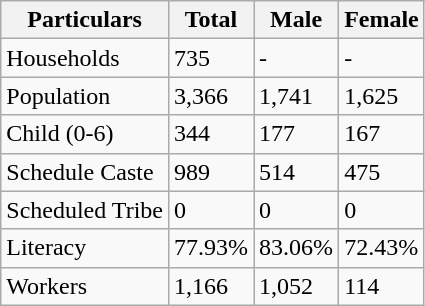<table class="wikitable">
<tr>
<th>Particulars</th>
<th>Total</th>
<th>Male</th>
<th>Female</th>
</tr>
<tr>
<td>Households</td>
<td>735</td>
<td>-</td>
<td>-</td>
</tr>
<tr>
<td>Population</td>
<td>3,366</td>
<td>1,741</td>
<td>1,625</td>
</tr>
<tr>
<td>Child (0-6)</td>
<td>344</td>
<td>177</td>
<td>167</td>
</tr>
<tr>
<td>Schedule Caste</td>
<td>989</td>
<td>514</td>
<td>475</td>
</tr>
<tr>
<td>Scheduled Tribe</td>
<td>0</td>
<td>0</td>
<td>0</td>
</tr>
<tr>
<td>Literacy</td>
<td>77.93%</td>
<td>83.06%</td>
<td>72.43%</td>
</tr>
<tr>
<td>Workers</td>
<td>1,166</td>
<td>1,052</td>
<td>114</td>
</tr>
</table>
